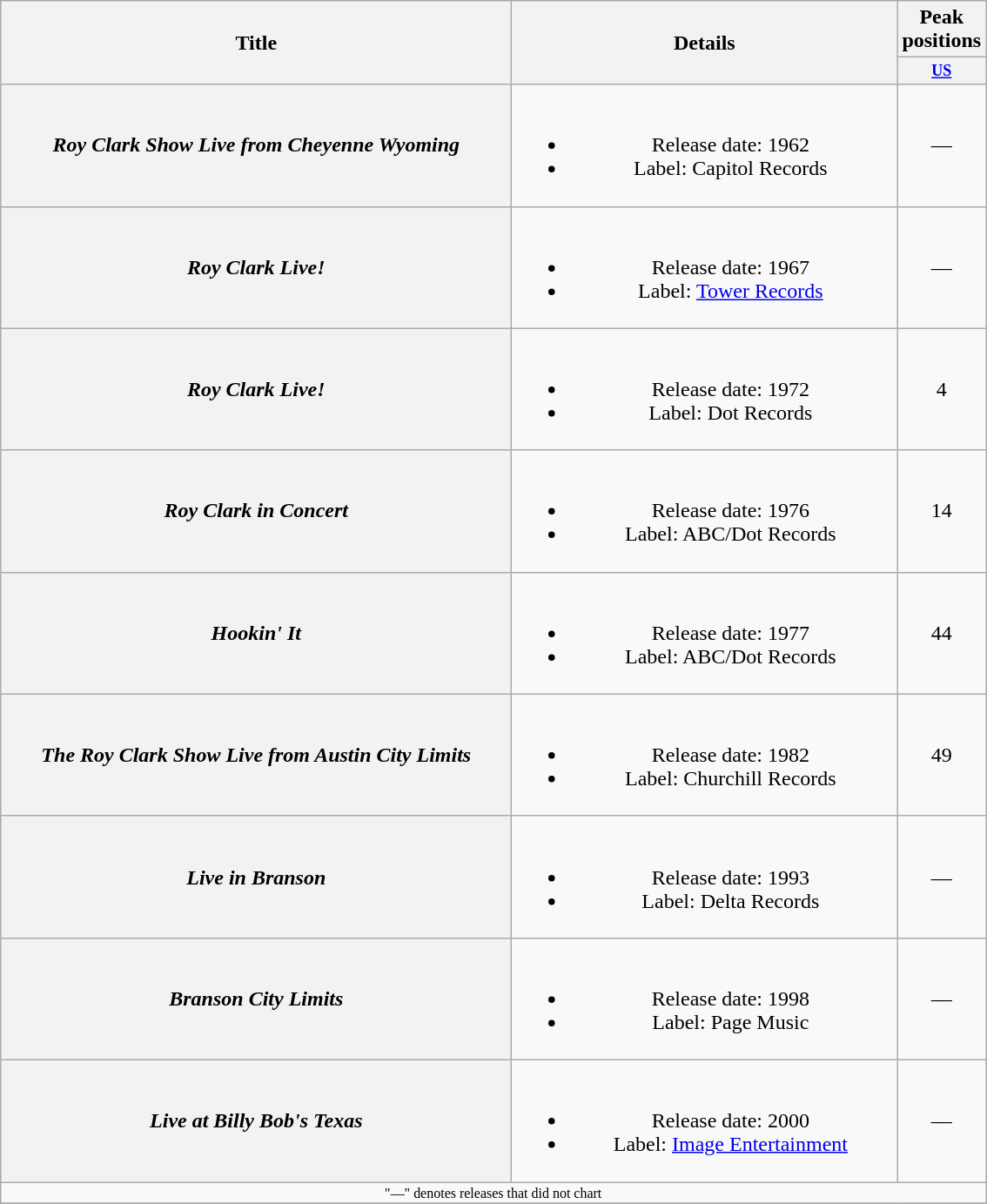<table class="wikitable plainrowheaders" style="text-align:center;">
<tr>
<th rowspan="2" style="width:24em;">Title</th>
<th rowspan="2" style="width:18em;">Details</th>
<th>Peak positions</th>
</tr>
<tr style="font-size:smaller;">
<th scope="col" style="width:3em;font-size:90%;"><a href='#'>US </a><br></th>
</tr>
<tr>
<th scope="row"><em>Roy Clark Show Live from Cheyenne Wyoming</em></th>
<td><br><ul><li>Release date: 1962</li><li>Label: Capitol Records</li></ul></td>
<td>—</td>
</tr>
<tr>
<th scope="row"><em>Roy Clark Live!</em></th>
<td><br><ul><li>Release date: 1967</li><li>Label: <a href='#'>Tower Records</a></li></ul></td>
<td>—</td>
</tr>
<tr>
<th scope="row"><em>Roy Clark Live!</em></th>
<td><br><ul><li>Release date: 1972</li><li>Label: Dot Records</li></ul></td>
<td>4</td>
</tr>
<tr>
<th scope="row"><em>Roy Clark in Concert</em></th>
<td><br><ul><li>Release date: 1976</li><li>Label: ABC/Dot Records</li></ul></td>
<td>14</td>
</tr>
<tr>
<th scope="row"><em>Hookin' It</em></th>
<td><br><ul><li>Release date: 1977</li><li>Label: ABC/Dot Records</li></ul></td>
<td>44</td>
</tr>
<tr>
<th scope="row"><em>The Roy Clark Show Live from Austin City Limits</em></th>
<td><br><ul><li>Release date: 1982</li><li>Label: Churchill Records</li></ul></td>
<td>49</td>
</tr>
<tr>
<th scope="row"><em>Live in Branson</em></th>
<td><br><ul><li>Release date: 1993</li><li>Label: Delta Records</li></ul></td>
<td>—</td>
</tr>
<tr>
<th scope="row"><em>Branson City Limits</em></th>
<td><br><ul><li>Release date: 1998</li><li>Label: Page Music</li></ul></td>
<td>—</td>
</tr>
<tr>
<th scope="row"><em>Live at Billy Bob's Texas</em></th>
<td><br><ul><li>Release date: 2000</li><li>Label: <a href='#'>Image Entertainment</a></li></ul></td>
<td>—</td>
</tr>
<tr>
<td colspan="3" style="font-size: 8pt">"—" denotes releases that did not chart</td>
</tr>
<tr>
</tr>
</table>
